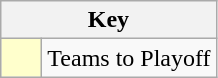<table class="wikitable" style="text-align: center;">
<tr>
<th colspan=2>Key</th>
</tr>
<tr>
<td style="background:#ffffcc; width:20px;"></td>
<td align=left>Teams to Playoff</td>
</tr>
</table>
